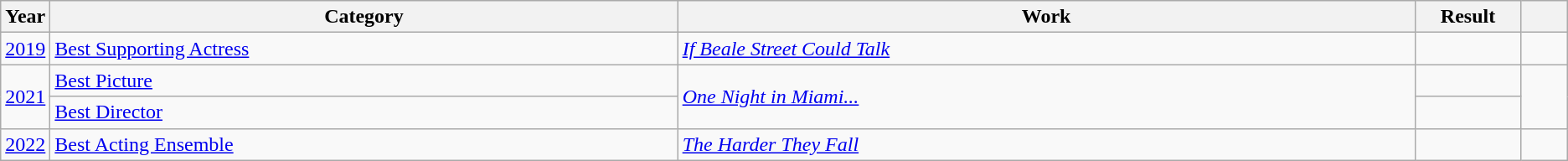<table class=wikitable>
<tr>
<th scope="col" style="width:1em;">Year</th>
<th scope="col" style="width:33em;">Category</th>
<th scope="col" style="width:39em;">Work</th>
<th scope="col" style="width:5em;">Result</th>
<th scope="col" style="width:2em;"></th>
</tr>
<tr>
<td><a href='#'>2019</a></td>
<td><a href='#'>Best Supporting Actress</a></td>
<td><em><a href='#'>If Beale Street Could Talk</a></em></td>
<td></td>
<td style="text-align:center;"></td>
</tr>
<tr>
<td rowspan=2><a href='#'>2021</a></td>
<td><a href='#'>Best Picture</a></td>
<td rowspan=2><em><a href='#'>One Night in Miami...</a></em></td>
<td></td>
<td rowspan=2 style="text-align:center;"></td>
</tr>
<tr>
<td><a href='#'>Best Director</a></td>
<td></td>
</tr>
<tr>
<td rowspan=1><a href='#'>2022</a></td>
<td><a href='#'>Best Acting Ensemble</a></td>
<td rowspan=1><em><a href='#'>The Harder They Fall</a></em></td>
<td></td>
<td style="text-align:center;"></td>
</tr>
</table>
